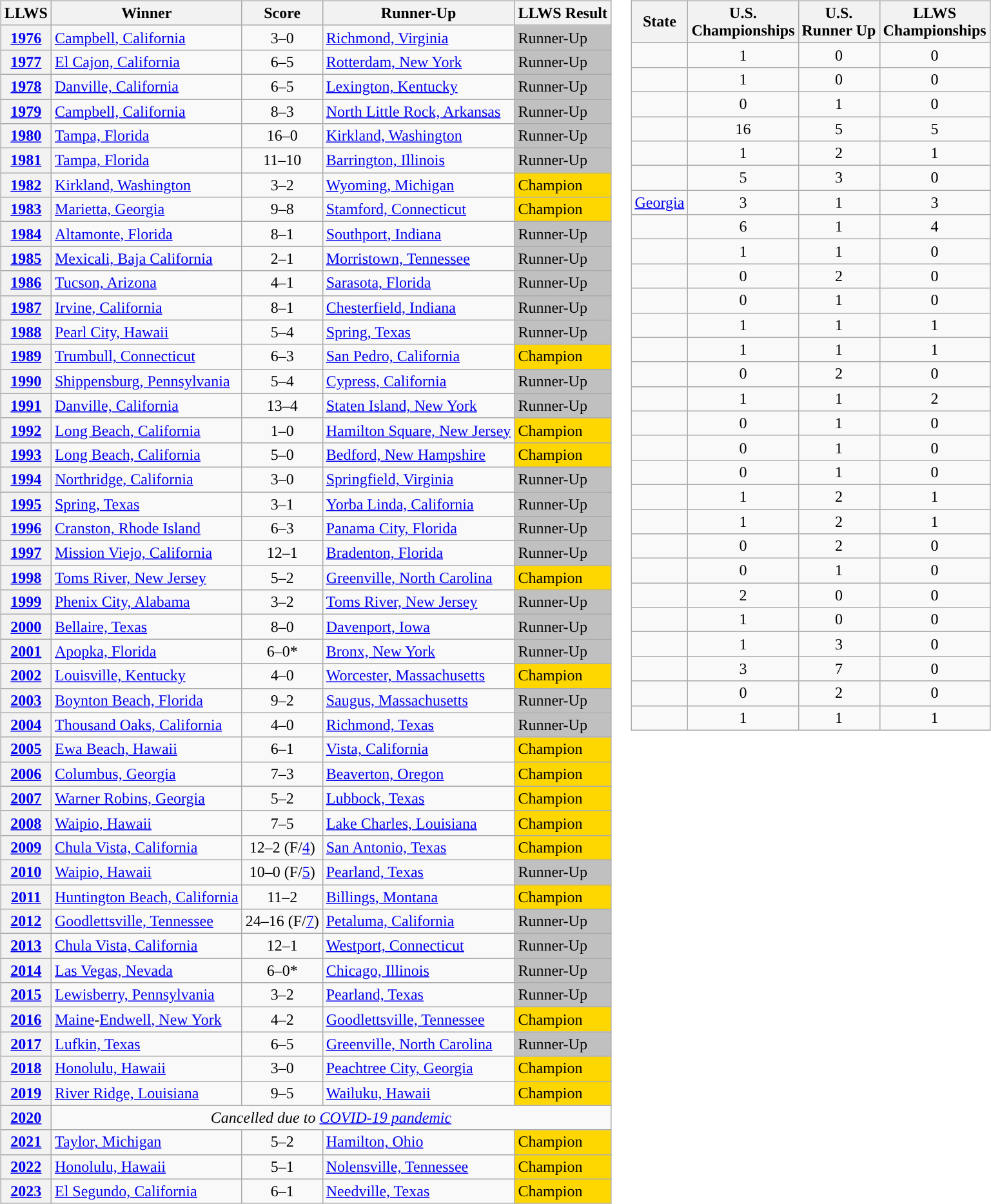<table>
<tr>
<td><br><table class="wikitable">
<tr>
<th>LLWS</th>
<th>Winner</th>
<th>Score</th>
<th>Runner-Up</th>
<th>LLWS Result</th>
</tr>
<tr>
<th><a href='#'>1976</a></th>
<td> <a href='#'>Campbell, California</a></td>
<td align="center">3–0</td>
<td> <a href='#'>Richmond, Virginia</a></td>
<td bgcolor="silver">Runner-Up</td>
</tr>
<tr>
<th><a href='#'>1977</a></th>
<td> <a href='#'>El Cajon, California</a></td>
<td align="center">6–5</td>
<td> <a href='#'>Rotterdam, New York</a></td>
<td bgcolor="silver">Runner-Up</td>
</tr>
<tr>
<th><a href='#'>1978</a></th>
<td> <a href='#'>Danville, California</a></td>
<td align="center">6–5</td>
<td> <a href='#'>Lexington, Kentucky</a></td>
<td bgcolor="silver">Runner-Up</td>
</tr>
<tr>
<th><a href='#'>1979</a></th>
<td> <a href='#'>Campbell, California</a></td>
<td align="center">8–3</td>
<td> <a href='#'>North Little Rock, Arkansas</a></td>
<td bgcolor="silver">Runner-Up</td>
</tr>
<tr>
<th><a href='#'>1980</a></th>
<td> <a href='#'>Tampa, Florida</a></td>
<td align="center">16–0</td>
<td> <a href='#'>Kirkland, Washington</a></td>
<td bgcolor="silver">Runner-Up</td>
</tr>
<tr>
<th><a href='#'>1981</a></th>
<td> <a href='#'>Tampa, Florida</a></td>
<td align="center">11–10</td>
<td> <a href='#'>Barrington, Illinois</a></td>
<td bgcolor="silver">Runner-Up</td>
</tr>
<tr>
<th><a href='#'>1982</a></th>
<td> <a href='#'>Kirkland, Washington</a></td>
<td align="center">3–2</td>
<td> <a href='#'>Wyoming, Michigan</a></td>
<td bgcolor="gold">Champion</td>
</tr>
<tr>
<th><a href='#'>1983</a></th>
<td> <a href='#'>Marietta, Georgia</a></td>
<td align="center">9–8</td>
<td> <a href='#'>Stamford, Connecticut</a></td>
<td bgcolor="gold">Champion</td>
</tr>
<tr>
<th><a href='#'>1984</a></th>
<td> <a href='#'>Altamonte, Florida</a></td>
<td align="center">8–1</td>
<td> <a href='#'>Southport, Indiana</a></td>
<td bgcolor="silver">Runner-Up</td>
</tr>
<tr>
<th><a href='#'>1985</a></th>
<td> <a href='#'>Mexicali, Baja California</a></td>
<td align="center">2–1</td>
<td> <a href='#'>Morristown, Tennessee</a></td>
<td bgcolor="silver">Runner-Up</td>
</tr>
<tr>
<th><a href='#'>1986</a></th>
<td> <a href='#'>Tucson, Arizona</a></td>
<td align="center">4–1</td>
<td> <a href='#'>Sarasota, Florida</a></td>
<td bgcolor="silver">Runner-Up</td>
</tr>
<tr>
<th><a href='#'>1987</a></th>
<td> <a href='#'>Irvine, California</a></td>
<td align="center">8–1</td>
<td> <a href='#'>Chesterfield, Indiana</a></td>
<td bgcolor="silver">Runner-Up</td>
</tr>
<tr>
<th><a href='#'>1988</a></th>
<td> <a href='#'>Pearl City, Hawaii</a></td>
<td align="center">5–4</td>
<td> <a href='#'>Spring, Texas</a></td>
<td bgcolor="silver">Runner-Up</td>
</tr>
<tr>
<th><a href='#'>1989</a></th>
<td> <a href='#'>Trumbull, Connecticut</a></td>
<td align="center">6–3</td>
<td> <a href='#'>San Pedro, California</a></td>
<td bgcolor="gold">Champion</td>
</tr>
<tr>
<th><a href='#'>1990</a></th>
<td> <a href='#'>Shippensburg, Pennsylvania</a></td>
<td align="center">5–4</td>
<td> <a href='#'>Cypress, California</a></td>
<td bgcolor="silver">Runner-Up</td>
</tr>
<tr>
<th><a href='#'>1991</a></th>
<td> <a href='#'>Danville, California</a></td>
<td align="center">13–4</td>
<td> <a href='#'>Staten Island, New York</a></td>
<td bgcolor="silver">Runner-Up</td>
</tr>
<tr>
<th><a href='#'>1992</a></th>
<td> <a href='#'>Long Beach, California</a></td>
<td align="center">1–0</td>
<td> <a href='#'>Hamilton Square, New Jersey</a></td>
<td bgcolor="gold">Champion</td>
</tr>
<tr>
<th><a href='#'>1993</a></th>
<td> <a href='#'>Long Beach, California</a></td>
<td align="center">5–0</td>
<td> <a href='#'>Bedford, New Hampshire</a></td>
<td bgcolor="gold">Champion</td>
</tr>
<tr>
<th><a href='#'>1994</a></th>
<td> <a href='#'>Northridge, California</a></td>
<td align="center">3–0</td>
<td> <a href='#'>Springfield, Virginia</a></td>
<td bgcolor="silver">Runner-Up</td>
</tr>
<tr>
<th><a href='#'>1995</a></th>
<td> <a href='#'>Spring, Texas</a></td>
<td align="center">3–1</td>
<td> <a href='#'>Yorba Linda, California</a></td>
<td bgcolor="silver">Runner-Up</td>
</tr>
<tr>
<th><a href='#'>1996</a></th>
<td> <a href='#'>Cranston, Rhode Island</a></td>
<td align="center">6–3</td>
<td> <a href='#'>Panama City, Florida</a></td>
<td bgcolor="silver">Runner-Up</td>
</tr>
<tr>
<th><a href='#'>1997</a></th>
<td> <a href='#'>Mission Viejo, California</a></td>
<td align="center">12–1</td>
<td> <a href='#'>Bradenton, Florida</a></td>
<td bgcolor="silver">Runner-Up</td>
</tr>
<tr>
<th><a href='#'>1998</a></th>
<td> <a href='#'>Toms River, New Jersey</a></td>
<td align="center">5–2</td>
<td> <a href='#'>Greenville, North Carolina</a></td>
<td bgcolor="gold">Champion</td>
</tr>
<tr>
<th><a href='#'>1999</a></th>
<td> <a href='#'>Phenix City, Alabama</a></td>
<td align="center">3–2</td>
<td> <a href='#'>Toms River, New Jersey</a></td>
<td bgcolor="silver">Runner-Up</td>
</tr>
<tr>
<th><a href='#'>2000</a></th>
<td> <a href='#'>Bellaire, Texas</a></td>
<td align="center">8–0</td>
<td> <a href='#'>Davenport, Iowa</a></td>
<td bgcolor="silver">Runner-Up</td>
</tr>
<tr>
<th><a href='#'>2001</a></th>
<td> <a href='#'>Apopka, Florida</a></td>
<td align="center">6–0*</td>
<td> <a href='#'>Bronx, New York</a></td>
<td bgcolor="silver">Runner-Up</td>
</tr>
<tr>
<th><a href='#'>2002</a></th>
<td> <a href='#'>Louisville, Kentucky</a></td>
<td align="center">4–0</td>
<td> <a href='#'>Worcester, Massachusetts</a></td>
<td bgcolor="gold">Champion</td>
</tr>
<tr>
<th><a href='#'>2003</a></th>
<td> <a href='#'>Boynton Beach, Florida</a></td>
<td align="center">9–2</td>
<td> <a href='#'>Saugus, Massachusetts</a></td>
<td bgcolor="silver">Runner-Up</td>
</tr>
<tr>
<th><a href='#'>2004</a></th>
<td> <a href='#'>Thousand Oaks, California</a></td>
<td align="center">4–0</td>
<td> <a href='#'>Richmond, Texas</a></td>
<td bgcolor="silver">Runner-Up</td>
</tr>
<tr>
<th><a href='#'>2005</a></th>
<td> <a href='#'>Ewa Beach, Hawaii</a></td>
<td align="center">6–1</td>
<td> <a href='#'>Vista, California</a></td>
<td bgcolor="gold">Champion</td>
</tr>
<tr>
<th><a href='#'>2006</a></th>
<td> <a href='#'>Columbus, Georgia</a></td>
<td align="center">7–3</td>
<td> <a href='#'>Beaverton, Oregon</a></td>
<td bgcolor="gold">Champion</td>
</tr>
<tr>
<th><a href='#'>2007</a></th>
<td> <a href='#'>Warner Robins, Georgia</a></td>
<td align="center">5–2</td>
<td> <a href='#'>Lubbock, Texas</a></td>
<td bgcolor="gold">Champion</td>
</tr>
<tr>
<th><a href='#'>2008</a></th>
<td> <a href='#'>Waipio, Hawaii</a></td>
<td align="center">7–5</td>
<td> <a href='#'>Lake Charles, Louisiana</a></td>
<td bgcolor="gold">Champion</td>
</tr>
<tr>
<th><a href='#'>2009</a></th>
<td> <a href='#'>Chula Vista, California</a></td>
<td align="center">12–2 (F/<a href='#'>4</a>)</td>
<td> <a href='#'>San Antonio, Texas</a></td>
<td bgcolor="gold">Champion</td>
</tr>
<tr>
<th><a href='#'>2010</a></th>
<td> <a href='#'>Waipio, Hawaii</a></td>
<td align="center">10–0 (F/<a href='#'>5</a>)</td>
<td> <a href='#'>Pearland, Texas</a></td>
<td bgcolor="silver">Runner-Up</td>
</tr>
<tr>
<th><a href='#'>2011</a></th>
<td> <a href='#'>Huntington Beach, California</a></td>
<td align="center">11–2</td>
<td> <a href='#'>Billings, Montana</a></td>
<td bgcolor="gold">Champion</td>
</tr>
<tr>
<th><a href='#'>2012</a></th>
<td> <a href='#'>Goodlettsville, Tennessee</a></td>
<td align="center">24–16 (F/<a href='#'>7</a>)</td>
<td> <a href='#'>Petaluma, California</a></td>
<td bgcolor="silver">Runner-Up</td>
</tr>
<tr>
<th><a href='#'>2013</a></th>
<td> <a href='#'>Chula Vista, California</a></td>
<td align="center">12–1</td>
<td> <a href='#'>Westport, Connecticut</a></td>
<td bgcolor="silver">Runner-Up</td>
</tr>
<tr>
<th><a href='#'>2014</a></th>
<td> <a href='#'>Las Vegas, Nevada</a></td>
<td align="center">6–0*</td>
<td> <a href='#'>Chicago, Illinois</a></td>
<td bgcolor="silver">Runner-Up</td>
</tr>
<tr>
<th><a href='#'>2015</a></th>
<td> <a href='#'>Lewisberry, Pennsylvania</a></td>
<td align="center">3–2</td>
<td> <a href='#'>Pearland, Texas</a></td>
<td bgcolor="silver">Runner-Up</td>
</tr>
<tr>
<th><a href='#'>2016</a></th>
<td> <a href='#'>Maine</a>-<a href='#'>Endwell, New York</a></td>
<td align="center">4–2</td>
<td> <a href='#'>Goodlettsville, Tennessee</a></td>
<td bgcolor="gold">Champion</td>
</tr>
<tr>
<th><a href='#'>2017</a></th>
<td> <a href='#'>Lufkin, Texas</a></td>
<td align="center">6–5</td>
<td> <a href='#'>Greenville, North Carolina</a></td>
<td bgcolor="silver">Runner-Up</td>
</tr>
<tr>
<th><a href='#'>2018</a></th>
<td> <a href='#'>Honolulu, Hawaii</a></td>
<td align="center">3–0</td>
<td> <a href='#'>Peachtree City, Georgia</a></td>
<td bgcolor="gold">Champion</td>
</tr>
<tr>
<th><a href='#'>2019</a></th>
<td> <a href='#'>River Ridge, Louisiana</a></td>
<td align="center">9–5</td>
<td> <a href='#'>Wailuku, Hawaii</a></td>
<td bgcolor="gold">Champion</td>
</tr>
<tr>
<th><a href='#'>2020</a></th>
<td colspan="4" align=center><em>Cancelled due to <a href='#'>COVID-19 pandemic</a></em></td>
</tr>
<tr>
<th><a href='#'>2021</a></th>
<td> <a href='#'>Taylor, Michigan</a></td>
<td align="center">5–2</td>
<td> <a href='#'>Hamilton, Ohio</a></td>
<td bgcolor="gold">Champion</td>
</tr>
<tr>
<th><a href='#'>2022</a></th>
<td> <a href='#'>Honolulu, Hawaii</a></td>
<td align="center">5–1</td>
<td> <a href='#'>Nolensville, Tennessee</a></td>
<td bgcolor="gold">Champion</td>
</tr>
<tr>
<th><a href='#'>2023</a></th>
<td> <a href='#'>El Segundo, California</a></td>
<td align="center">6–1</td>
<td> <a href='#'>Needville, Texas</a></td>
<td bgcolor="gold">Champion</td>
</tr>
</table>
</td>
<td valign="top"><br><table class="wikitable sortable" style="text-align:center;">
<tr>
<th>State</th>
<th>U.S.<br>Championships</th>
<th>U.S.<br>Runner Up</th>
<th>LLWS<br>Championships</th>
</tr>
<tr>
<td align="left"></td>
<td>1</td>
<td>0</td>
<td>0</td>
</tr>
<tr>
<td align="left"></td>
<td>1</td>
<td>0</td>
<td>0</td>
</tr>
<tr>
<td align="left"></td>
<td>0</td>
<td>1</td>
<td>0</td>
</tr>
<tr>
<td align="left"></td>
<td>16</td>
<td>5</td>
<td>5</td>
</tr>
<tr>
<td align="left"></td>
<td>1</td>
<td>2</td>
<td>1</td>
</tr>
<tr>
<td align="left"></td>
<td>5</td>
<td>3</td>
<td>0</td>
</tr>
<tr>
<td align="left"> <a href='#'>Georgia</a></td>
<td>3</td>
<td>1</td>
<td>3</td>
</tr>
<tr>
<td align="left"></td>
<td>6</td>
<td>1</td>
<td>4</td>
</tr>
<tr>
<td align="left"></td>
<td>1</td>
<td>1</td>
<td>0</td>
</tr>
<tr>
<td align="left"></td>
<td>0</td>
<td>2</td>
<td>0</td>
</tr>
<tr>
<td align="left"></td>
<td>0</td>
<td>1</td>
<td>0</td>
</tr>
<tr>
<td align="left"></td>
<td>1</td>
<td>1</td>
<td>1</td>
</tr>
<tr>
<td align="left"></td>
<td>1</td>
<td>1</td>
<td>1</td>
</tr>
<tr>
<td align="left"></td>
<td>0</td>
<td>2</td>
<td>0</td>
</tr>
<tr>
<td align="left"></td>
<td>1</td>
<td>1</td>
<td>2</td>
</tr>
<tr>
<td align="left"></td>
<td>0</td>
<td>1</td>
<td>0</td>
</tr>
<tr>
<td align="left"></td>
<td>0</td>
<td>1</td>
<td>0</td>
</tr>
<tr>
<td align="left"></td>
<td>0</td>
<td>1</td>
<td>0</td>
</tr>
<tr>
<td align="left"></td>
<td>1</td>
<td>2</td>
<td>1</td>
</tr>
<tr>
<td align="left"></td>
<td>1</td>
<td>2</td>
<td>1</td>
</tr>
<tr>
<td align="left"></td>
<td>0</td>
<td>2</td>
<td>0</td>
</tr>
<tr>
<td align="left"></td>
<td>0</td>
<td>1</td>
<td>0</td>
</tr>
<tr>
<td align="left"></td>
<td>2</td>
<td>0</td>
<td>0</td>
</tr>
<tr>
<td align="left"></td>
<td>1</td>
<td>0</td>
<td>0</td>
</tr>
<tr>
<td align="left"></td>
<td>1</td>
<td>3</td>
<td>0</td>
</tr>
<tr>
<td align="left"></td>
<td>3</td>
<td>7</td>
<td>0</td>
</tr>
<tr>
<td align="left"></td>
<td>0</td>
<td>2</td>
<td>0</td>
</tr>
<tr>
<td align="left"></td>
<td>1</td>
<td>1</td>
<td>1</td>
</tr>
</table>
</td>
</tr>
</table>
